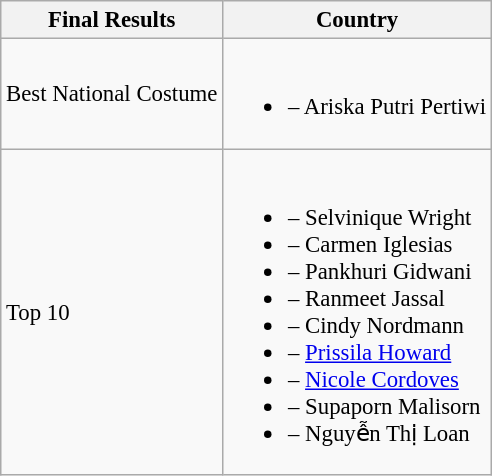<table class="wikitable sortable" style="font-size: 95%;">
<tr>
<th>Final Results</th>
<th>Country</th>
</tr>
<tr>
<td>Best National Costume</td>
<td><br><ul><li> – Ariska Putri Pertiwi</li></ul></td>
</tr>
<tr>
<td>Top 10</td>
<td><br><ul><li> – Selvinique Wright</li><li> – Carmen Iglesias</li><li> – Pankhuri Gidwani</li><li> – Ranmeet Jassal</li><li> –  Cindy Nordmann</li><li> – <a href='#'>Prissila Howard</a></li><li> – <a href='#'>Nicole Cordoves</a></li><li> – Supaporn Malisorn</li><li> – Nguyễn Thị Loan</li></ul></td>
</tr>
</table>
